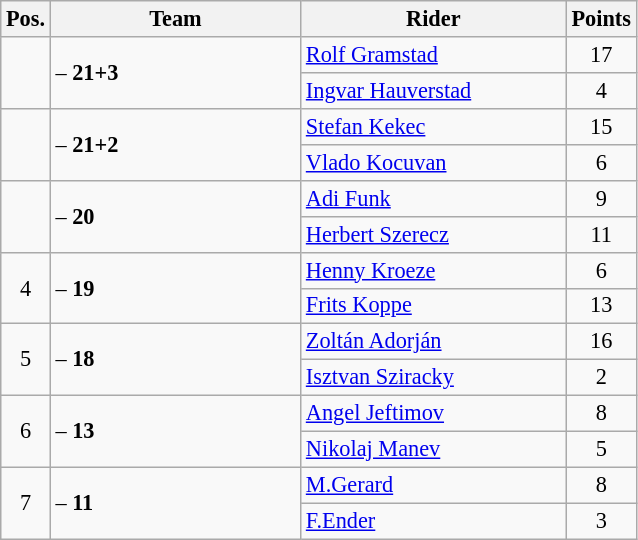<table class=wikitable style="font-size:93%;">
<tr>
<th width=25px>Pos.</th>
<th width=160px>Team</th>
<th width=170px>Rider</th>
<th width=40px>Points</th>
</tr>
<tr align=center >
<td rowspan=2 ></td>
<td rowspan=2 align=left> – <strong>21+3</strong></td>
<td align=left><a href='#'>Rolf Gramstad</a></td>
<td>17</td>
</tr>
<tr align=center >
<td align=left><a href='#'>Ingvar Hauverstad</a></td>
<td>4</td>
</tr>
<tr align=center >
<td rowspan=2 ></td>
<td rowspan=2 align=left> – <strong>21+2</strong></td>
<td align=left><a href='#'>Stefan Kekec</a></td>
<td>15</td>
</tr>
<tr align=center >
<td align=left><a href='#'>Vlado Kocuvan</a></td>
<td>6</td>
</tr>
<tr align=center >
<td rowspan=2 ></td>
<td rowspan=2 align=left> – <strong>20</strong></td>
<td align=left><a href='#'>Adi Funk</a></td>
<td>9</td>
</tr>
<tr align=center >
<td align=left><a href='#'>Herbert Szerecz</a></td>
<td>11</td>
</tr>
<tr align=center>
<td rowspan=2>4</td>
<td rowspan=2 align=left> – <strong>19</strong></td>
<td align=left><a href='#'>Henny Kroeze</a></td>
<td>6</td>
</tr>
<tr align=center>
<td align=left><a href='#'>Frits Koppe</a></td>
<td>13</td>
</tr>
<tr align=center>
<td rowspan=2>5</td>
<td rowspan=2 align=left> – <strong>18</strong></td>
<td align=left><a href='#'>Zoltán Adorján</a></td>
<td>16</td>
</tr>
<tr align=center>
<td align=left><a href='#'>Isztvan Sziracky</a></td>
<td>2</td>
</tr>
<tr align=center>
<td rowspan=2>6</td>
<td rowspan=2 align=left> – <strong>13</strong></td>
<td align=left><a href='#'>Angel Jeftimov</a></td>
<td>8</td>
</tr>
<tr align=center>
<td align=left><a href='#'>Nikolaj Manev</a></td>
<td>5</td>
</tr>
<tr align=center>
<td rowspan=2>7</td>
<td rowspan=2 align=left> – <strong>11</strong></td>
<td align=left><a href='#'>M.Gerard</a></td>
<td>8</td>
</tr>
<tr align=center>
<td align=left><a href='#'>F.Ender</a></td>
<td>3</td>
</tr>
</table>
